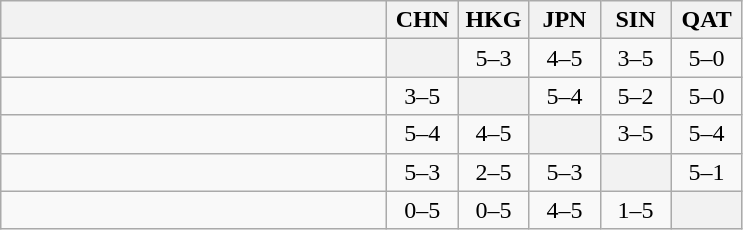<table class="wikitable" style="text-align:center">
<tr>
<th width="250"> </th>
<th width="40">CHN</th>
<th width="40">HKG</th>
<th width="40">JPN</th>
<th width="40">SIN</th>
<th width="40">QAT</th>
</tr>
<tr>
<td align=left></td>
<th></th>
<td>5–3</td>
<td>4–5</td>
<td>3–5</td>
<td>5–0</td>
</tr>
<tr>
<td align=left></td>
<td>3–5</td>
<th></th>
<td>5–4</td>
<td>5–2</td>
<td>5–0</td>
</tr>
<tr>
<td align=left></td>
<td>5–4</td>
<td>4–5</td>
<th></th>
<td>3–5</td>
<td>5–4</td>
</tr>
<tr>
<td align=left></td>
<td>5–3</td>
<td>2–5</td>
<td>5–3</td>
<th></th>
<td>5–1</td>
</tr>
<tr>
<td align=left></td>
<td>0–5</td>
<td>0–5</td>
<td>4–5</td>
<td>1–5</td>
<th></th>
</tr>
</table>
